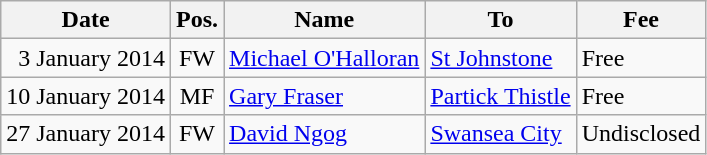<table class="wikitable" style="text-align:center">
<tr>
<th>Date</th>
<th>Pos.</th>
<th>Name</th>
<th>To</th>
<th>Fee</th>
</tr>
<tr>
<td align="right">3 January 2014</td>
<td>FW</td>
<td align="left"> <a href='#'>Michael O'Halloran</a></td>
<td align="left"> <a href='#'>St Johnstone</a></td>
<td align="left">Free</td>
</tr>
<tr>
<td align="right">10 January 2014</td>
<td>MF</td>
<td align="left"> <a href='#'>Gary Fraser</a></td>
<td align="left"> <a href='#'>Partick Thistle</a></td>
<td align="left">Free</td>
</tr>
<tr>
<td align="right">27 January 2014</td>
<td>FW</td>
<td align="left"> <a href='#'>David Ngog</a></td>
<td align="left"> <a href='#'>Swansea City</a></td>
<td align="left">Undisclosed</td>
</tr>
</table>
